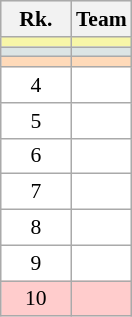<table class="wikitable" style="border:1px solid #AAAAAA;font-size:90%">
<tr bgcolor="#E4E4E4">
<th style="border-bottom:1px solid #AAAAAA" width=40>Rk.</th>
<th style="border-bottom:1px solid #AAAAAA">Team</th>
</tr>
<tr bgcolor="#F7F6A8">
<td align="center"></td>
<td></td>
</tr>
<tr bgcolor="#DCE5E5">
<td align="center"></td>
<td></td>
</tr>
<tr bgcolor="#FFDAB9">
<td align="center"></td>
<td></td>
</tr>
<tr style="background:#ffffff;">
<td align="center">4</td>
<td></td>
</tr>
<tr style="background:#ffffff;">
<td align="center">5</td>
<td></td>
</tr>
<tr style="background:#ffffff;">
<td align="center">6</td>
<td></td>
</tr>
<tr style="background:#ffffff;">
<td align="center">7</td>
<td></td>
</tr>
<tr style="background:#ffffff;">
<td align="center">8</td>
<td></td>
</tr>
<tr style="background:#ffffff;">
<td align="center">9</td>
<td></td>
</tr>
<tr style="background:#ffcccc;">
<td align="center">10</td>
<td></td>
</tr>
</table>
